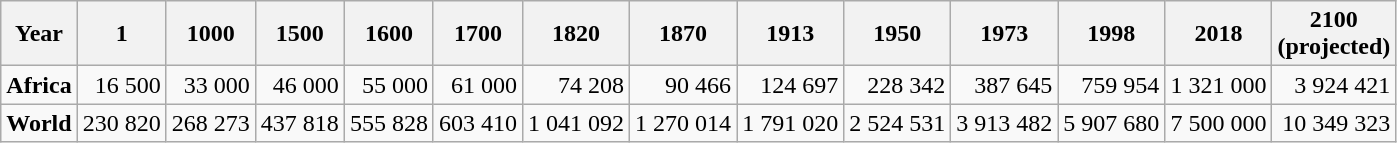<table class="wikitable " style="text-align:right">
<tr>
<th scope="col">Year</th>
<th scope="col">1</th>
<th scope="col">1000</th>
<th scope="col">1500</th>
<th scope="col">1600</th>
<th scope="col">1700</th>
<th scope="col">1820</th>
<th scope="col">1870</th>
<th scope="col">1913</th>
<th scope="col">1950</th>
<th scope="col">1973</th>
<th scope="col">1998</th>
<th scope="col">2018</th>
<th scope="col">2100<br>(projected)</th>
</tr>
<tr>
<td><strong>Africa</strong></td>
<td>16 500</td>
<td>33 000</td>
<td>46 000</td>
<td>55 000</td>
<td>61 000</td>
<td>74 208</td>
<td>90 466</td>
<td>124 697</td>
<td>228 342</td>
<td>387 645</td>
<td>759 954</td>
<td>1 321 000</td>
<td>3 924 421</td>
</tr>
<tr>
<td><strong>World</strong></td>
<td>230 820</td>
<td>268 273</td>
<td>437 818</td>
<td>555 828</td>
<td>603 410</td>
<td>1 041 092</td>
<td>1 270 014</td>
<td>1 791 020</td>
<td>2 524 531</td>
<td>3 913 482</td>
<td>5 907 680</td>
<td>7 500 000</td>
<td>10 349 323</td>
</tr>
</table>
